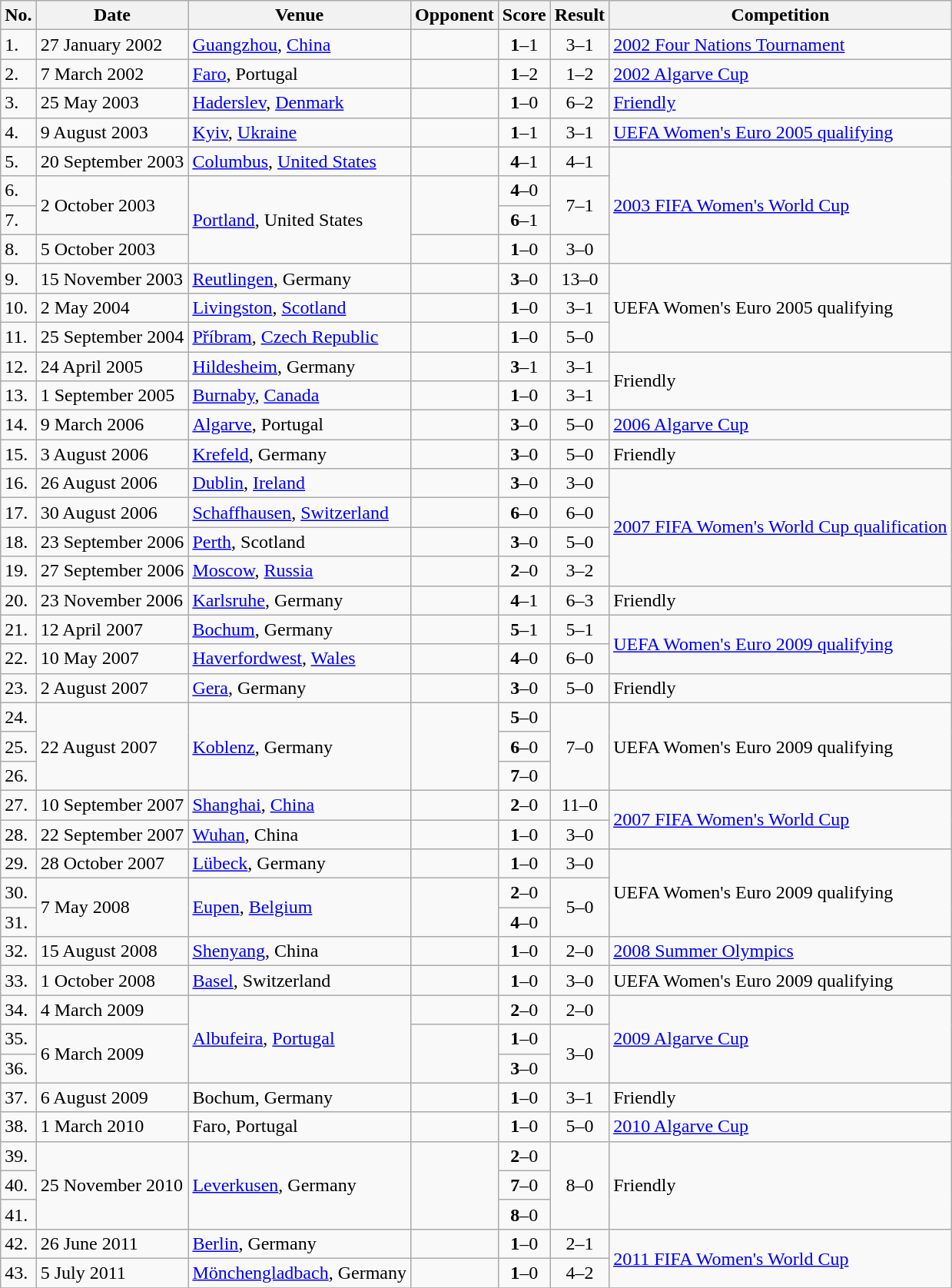<table class="wikitable">
<tr>
<th>No.</th>
<th>Date</th>
<th>Venue</th>
<th>Opponent</th>
<th>Score</th>
<th>Result</th>
<th>Competition</th>
</tr>
<tr>
<td>1.</td>
<td>27 January 2002</td>
<td><a href='#'>Guangzhou</a>, <a href='#'>China</a></td>
<td></td>
<td align=center><strong>1</strong>–1</td>
<td align=center>3–1</td>
<td><a href='#'>2002 Four Nations Tournament</a></td>
</tr>
<tr>
<td>2.</td>
<td>7 March 2002</td>
<td><a href='#'>Faro</a>, Portugal</td>
<td></td>
<td align=center><strong>1</strong>–2</td>
<td align=center>1–2</td>
<td><a href='#'>2002 Algarve Cup</a></td>
</tr>
<tr>
<td>3.</td>
<td>25 May 2003</td>
<td><a href='#'>Haderslev</a>, <a href='#'>Denmark</a></td>
<td></td>
<td align=center><strong>1</strong>–0</td>
<td align=center>6–2</td>
<td><a href='#'>Friendly</a></td>
</tr>
<tr>
<td>4.</td>
<td>9 August 2003</td>
<td><a href='#'>Kyiv</a>, <a href='#'>Ukraine</a></td>
<td></td>
<td align=center><strong>1</strong>–1</td>
<td align=center>3–1</td>
<td><a href='#'>UEFA Women's Euro 2005 qualifying</a></td>
</tr>
<tr>
<td>5.</td>
<td>20 September 2003</td>
<td><a href='#'>Columbus</a>, <a href='#'>United States</a></td>
<td></td>
<td align=center><strong>4</strong>–1</td>
<td align=center>4–1</td>
<td rowspan=4><a href='#'>2003 FIFA Women's World Cup</a></td>
</tr>
<tr>
<td>6.</td>
<td rowspan=2>2 October 2003</td>
<td rowspan=3><a href='#'>Portland</a>, United States</td>
<td rowspan=2></td>
<td align=center><strong>4</strong>–0</td>
<td rowspan=2 align=center>7–1</td>
</tr>
<tr>
<td>7.</td>
<td align=center><strong>6</strong>–1</td>
</tr>
<tr>
<td>8.</td>
<td>5 October 2003</td>
<td></td>
<td align=center><strong>1</strong>–0</td>
<td align=center>3–0</td>
</tr>
<tr>
<td>9.</td>
<td>15 November 2003</td>
<td><a href='#'>Reutlingen</a>, Germany</td>
<td></td>
<td align=center><strong>3</strong>–0</td>
<td align=center>13–0</td>
<td rowspan=3>UEFA Women's Euro 2005 qualifying</td>
</tr>
<tr>
<td>10.</td>
<td>2 May 2004</td>
<td><a href='#'>Livingston</a>, <a href='#'>Scotland</a></td>
<td></td>
<td align=center><strong>1</strong>–0</td>
<td align=center>3–1</td>
</tr>
<tr>
<td>11.</td>
<td>25 September 2004</td>
<td><a href='#'>Příbram</a>, <a href='#'>Czech Republic</a></td>
<td></td>
<td align=center><strong>1</strong>–0</td>
<td align=center>5–0</td>
</tr>
<tr>
<td>12.</td>
<td>24 April 2005</td>
<td><a href='#'>Hildesheim</a>, Germany</td>
<td></td>
<td align=center><strong>3</strong>–1</td>
<td align=center>3–1</td>
<td rowspan=2>Friendly</td>
</tr>
<tr>
<td>13.</td>
<td>1 September 2005</td>
<td><a href='#'>Burnaby</a>, <a href='#'>Canada</a></td>
<td></td>
<td align=center><strong>1</strong>–0</td>
<td align=center>3–1</td>
</tr>
<tr>
<td>14.</td>
<td>9 March 2006</td>
<td><a href='#'>Algarve</a>, Portugal</td>
<td></td>
<td align=center><strong>3</strong>–0</td>
<td align=center>5–0</td>
<td><a href='#'>2006 Algarve Cup</a></td>
</tr>
<tr>
<td>15.</td>
<td>3 August 2006</td>
<td><a href='#'>Krefeld</a>, Germany</td>
<td></td>
<td align=center><strong>3</strong>–0</td>
<td align=center>5–0</td>
<td>Friendly</td>
</tr>
<tr>
<td>16.</td>
<td>26 August 2006</td>
<td><a href='#'>Dublin</a>, <a href='#'>Ireland</a></td>
<td></td>
<td align=center><strong>3</strong>–0</td>
<td align=center>3–0</td>
<td rowspan=4><a href='#'>2007 FIFA Women's World Cup qualification</a></td>
</tr>
<tr>
<td>17.</td>
<td>30 August 2006</td>
<td><a href='#'>Schaffhausen</a>, <a href='#'>Switzerland</a></td>
<td></td>
<td align=center><strong>6</strong>–0</td>
<td align=center>6–0</td>
</tr>
<tr>
<td>18.</td>
<td>23 September 2006</td>
<td><a href='#'>Perth</a>, Scotland</td>
<td></td>
<td align=center><strong>3</strong>–0</td>
<td align=center>5–0</td>
</tr>
<tr>
<td>19.</td>
<td>27 September 2006</td>
<td><a href='#'>Moscow</a>, <a href='#'>Russia</a></td>
<td></td>
<td align=center><strong>2</strong>–0</td>
<td align=center>3–2</td>
</tr>
<tr>
<td>20.</td>
<td>23 November 2006</td>
<td><a href='#'>Karlsruhe</a>, Germany</td>
<td></td>
<td align=center><strong>4</strong>–1</td>
<td align=center>6–3</td>
<td>Friendly</td>
</tr>
<tr>
<td>21.</td>
<td>12 April 2007</td>
<td><a href='#'>Bochum</a>, Germany</td>
<td></td>
<td align=center><strong>5</strong>–1</td>
<td align=center>5–1</td>
<td rowspan=2><a href='#'>UEFA Women's Euro 2009 qualifying</a></td>
</tr>
<tr>
<td>22.</td>
<td>10 May 2007</td>
<td><a href='#'>Haverfordwest</a>, <a href='#'>Wales</a></td>
<td></td>
<td align=center><strong>4</strong>–0</td>
<td align=center>6–0</td>
</tr>
<tr>
<td>23.</td>
<td>2 August 2007</td>
<td><a href='#'>Gera</a>, Germany</td>
<td></td>
<td align=center><strong>3</strong>–0</td>
<td align=center>5–0</td>
<td>Friendly</td>
</tr>
<tr>
<td>24.</td>
<td rowspan=3>22 August 2007</td>
<td rowspan=3><a href='#'>Koblenz</a>, Germany</td>
<td rowspan=3></td>
<td align=center><strong>5</strong>–0</td>
<td rowspan=3 align=center>7–0</td>
<td rowspan=3>UEFA Women's Euro 2009 qualifying</td>
</tr>
<tr>
<td>25.</td>
<td align=center><strong>6</strong>–0</td>
</tr>
<tr>
<td>26.</td>
<td align=center><strong>7</strong>–0</td>
</tr>
<tr>
<td>27.</td>
<td>10 September 2007</td>
<td><a href='#'>Shanghai</a>, <a href='#'>China</a></td>
<td></td>
<td align=center><strong>2</strong>–0</td>
<td align=center>11–0</td>
<td rowspan=2><a href='#'>2007 FIFA Women's World Cup</a></td>
</tr>
<tr>
<td>28.</td>
<td>22 September 2007</td>
<td><a href='#'>Wuhan</a>, China</td>
<td></td>
<td align=center><strong>1</strong>–0</td>
<td align=center>3–0</td>
</tr>
<tr>
<td>29.</td>
<td>28 October 2007</td>
<td><a href='#'>Lübeck</a>, Germany</td>
<td></td>
<td align=center><strong>1</strong>–0</td>
<td align=center>3–0</td>
<td rowspan=3>UEFA Women's Euro 2009 qualifying</td>
</tr>
<tr>
<td>30.</td>
<td rowspan=2>7 May 2008</td>
<td rowspan=2><a href='#'>Eupen</a>, <a href='#'>Belgium</a></td>
<td rowspan=2></td>
<td align=center><strong>2</strong>–0</td>
<td rowspan=2 align=center>5–0</td>
</tr>
<tr>
<td>31.</td>
<td align=center><strong>4</strong>–0</td>
</tr>
<tr>
<td>32.</td>
<td>15 August 2008</td>
<td><a href='#'>Shenyang</a>, China</td>
<td></td>
<td align=center><strong>1</strong>–0</td>
<td align=center>2–0 </td>
<td><a href='#'>2008 Summer Olympics</a></td>
</tr>
<tr>
<td>33.</td>
<td>1 October 2008</td>
<td><a href='#'>Basel</a>, Switzerland</td>
<td></td>
<td align=center><strong>1</strong>–0</td>
<td align=center>3–0</td>
<td>UEFA Women's Euro 2009 qualifying</td>
</tr>
<tr>
<td>34.</td>
<td>4 March 2009</td>
<td rowspan=3><a href='#'>Albufeira</a>, <a href='#'>Portugal</a></td>
<td></td>
<td align=center><strong>2</strong>–0</td>
<td align=center>2–0</td>
<td rowspan=3><a href='#'>2009 Algarve Cup</a></td>
</tr>
<tr>
<td>35.</td>
<td rowspan=2>6 March 2009</td>
<td rowspan=2></td>
<td align=center><strong>1</strong>–0</td>
<td rowspan=2 align=center>3–0</td>
</tr>
<tr>
<td>36.</td>
<td align=center><strong>3</strong>–0</td>
</tr>
<tr>
<td>37.</td>
<td>6 August 2009</td>
<td>Bochum, Germany</td>
<td></td>
<td align=center><strong>1</strong>–0</td>
<td align=center>3–1</td>
<td>Friendly</td>
</tr>
<tr>
<td>38.</td>
<td>1 March 2010</td>
<td>Faro, Portugal</td>
<td></td>
<td align=center><strong>1</strong>–0</td>
<td align=center>5–0</td>
<td><a href='#'>2010 Algarve Cup</a></td>
</tr>
<tr>
<td>39.</td>
<td rowspan=3>25 November 2010</td>
<td rowspan=3><a href='#'>Leverkusen</a>, Germany</td>
<td rowspan=3></td>
<td align=center><strong>2</strong>–0</td>
<td rowspan=3 align=center>8–0</td>
<td rowspan=3>Friendly</td>
</tr>
<tr>
<td>40.</td>
<td align=center><strong>7</strong>–0</td>
</tr>
<tr>
<td>41.</td>
<td align=center><strong>8</strong>–0</td>
</tr>
<tr>
<td>42.</td>
<td>26 June 2011</td>
<td><a href='#'>Berlin</a>, Germany</td>
<td></td>
<td align=center><strong>1</strong>–0</td>
<td align=center>2–1</td>
<td rowspan=2><a href='#'>2011 FIFA Women's World Cup</a></td>
</tr>
<tr>
<td>43.</td>
<td>5 July 2011</td>
<td><a href='#'>Mönchengladbach</a>, Germany</td>
<td></td>
<td align=center><strong>1</strong>–0</td>
<td align=center>4–2</td>
</tr>
<tr>
</tr>
</table>
